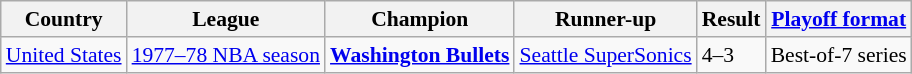<table class="wikitable" style="font-size:90%">
<tr>
<th>Country</th>
<th>League</th>
<th>Champion</th>
<th>Runner-up</th>
<th>Result</th>
<th><a href='#'>Playoff format</a></th>
</tr>
<tr>
<td> <a href='#'>United States</a></td>
<td><a href='#'>1977–78 NBA season</a></td>
<td><strong><a href='#'>Washington Bullets</a></strong></td>
<td><a href='#'>Seattle SuperSonics</a></td>
<td>4–3</td>
<td>Best-of-7 series</td>
</tr>
</table>
